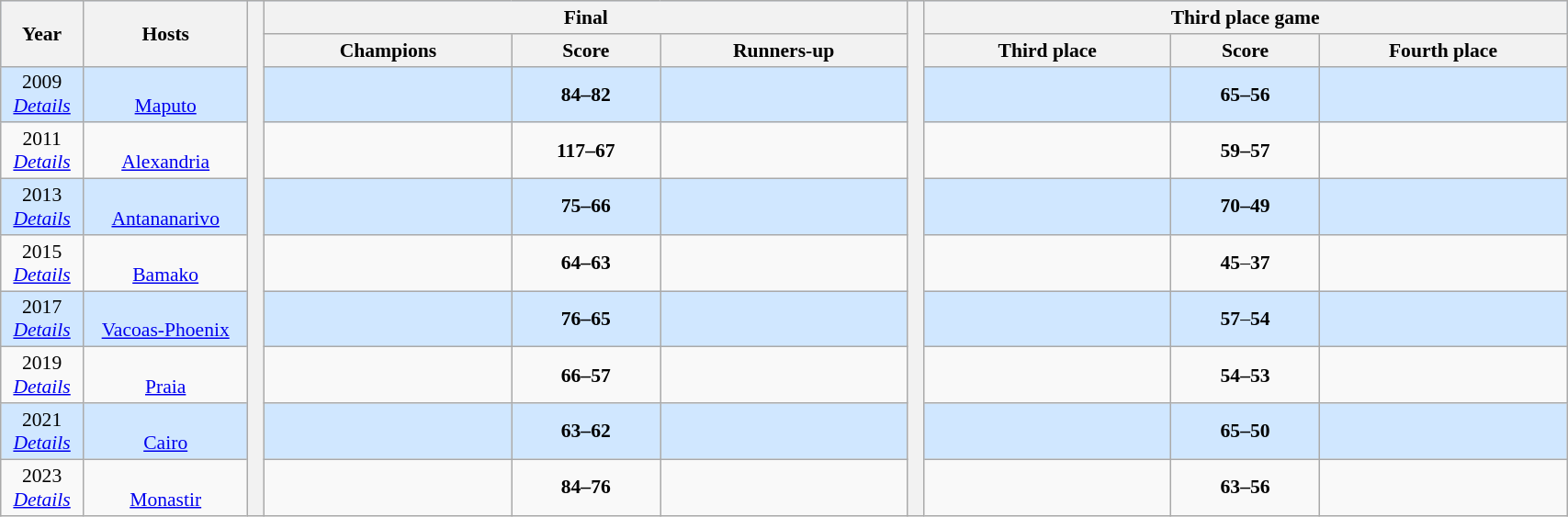<table class="wikitable" style="font-size:90%; width: 90%; text-align: center;">
<tr bgcolor=#C1D8FF>
<th rowspan=2 width=5%>Year</th>
<th rowspan=2 width=10%>Hosts</th>
<th width=1% rowspan=10 bgcolor=ffffff></th>
<th colspan=3>Final</th>
<th width=1% rowspan=10 bgcolor=ffffff></th>
<th colspan=3>Third place game</th>
</tr>
<tr bgcolor=#EFEFEF>
<th width=15%>Champions</th>
<th width=9%>Score</th>
<th width=15%>Runners-up</th>
<th width=15%>Third place</th>
<th width=9%>Score</th>
<th width=15%>Fourth place</th>
</tr>
<tr bgcolor=#D0E7FF>
<td>2009 <br> <em><a href='#'>Details</a></em></td>
<td><br><a href='#'>Maputo</a></td>
<td><strong></strong></td>
<td><strong>84–82</strong></td>
<td></td>
<td></td>
<td><strong>65–56</strong></td>
<td></td>
</tr>
<tr>
<td>2011 <br> <em><a href='#'>Details</a></em></td>
<td><br><a href='#'>Alexandria</a></td>
<td><strong></strong></td>
<td><strong>117–67</strong></td>
<td></td>
<td></td>
<td><strong>59–57</strong></td>
<td></td>
</tr>
<tr bgcolor=#D0E7FF>
<td>2013 <br> <em><a href='#'>Details</a></em></td>
<td><br><a href='#'>Antananarivo</a></td>
<td><strong></strong></td>
<td><strong>75–66</strong></td>
<td></td>
<td></td>
<td><strong>70–49</strong></td>
<td></td>
</tr>
<tr>
<td>2015 <br> <em><a href='#'>Details</a></em></td>
<td><br><a href='#'>Bamako</a></td>
<td></td>
<td><strong>64–63</strong></td>
<td></td>
<td></td>
<td><strong>45</strong>–<strong>37</strong></td>
<td></td>
</tr>
<tr bgcolor=#D0E7FF>
<td>2017 <br> <em><a href='#'>Details</a></em></td>
<td><br><a href='#'>Vacoas-Phoenix</a></td>
<td></td>
<td><strong>76–65</strong></td>
<td></td>
<td></td>
<td><strong>57</strong>–<strong>54</strong></td>
<td></td>
</tr>
<tr>
<td>2019 <br> <em><a href='#'>Details</a></em></td>
<td><br><a href='#'>Praia</a></td>
<td></td>
<td><strong>66–57</strong></td>
<td></td>
<td></td>
<td><strong>54–53</strong></td>
<td></td>
</tr>
<tr bgcolor=#D0E7FF>
<td>2021 <br> <em><a href='#'>Details</a></em></td>
<td><br><a href='#'>Cairo</a></td>
<td></td>
<td><strong>63–62</strong></td>
<td></td>
<td></td>
<td><strong>65–50</strong></td>
<td></td>
</tr>
<tr>
<td>2023 <br> <em><a href='#'>Details</a></em></td>
<td><br><a href='#'>Monastir</a></td>
<td></td>
<td><strong>84–76</strong></td>
<td></td>
<td></td>
<td><strong>63–56</strong></td>
<td></td>
</tr>
</table>
